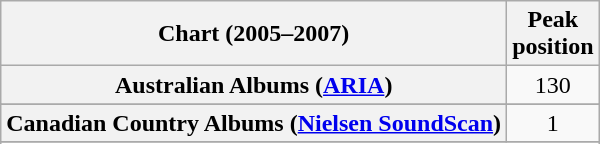<table class="wikitable sortable plainrowheaders" style="text-align:center">
<tr>
<th>Chart (2005–2007)</th>
<th>Peak<br>position</th>
</tr>
<tr>
<th scope="row">Australian Albums (<a href='#'>ARIA</a>)</th>
<td style="text-align:center;">130</td>
</tr>
<tr>
</tr>
<tr>
<th scope="row">Canadian Country Albums (<a href='#'>Nielsen SoundScan</a>)</th>
<td style="text-align:center;">1</td>
</tr>
<tr>
</tr>
<tr>
</tr>
<tr>
</tr>
</table>
